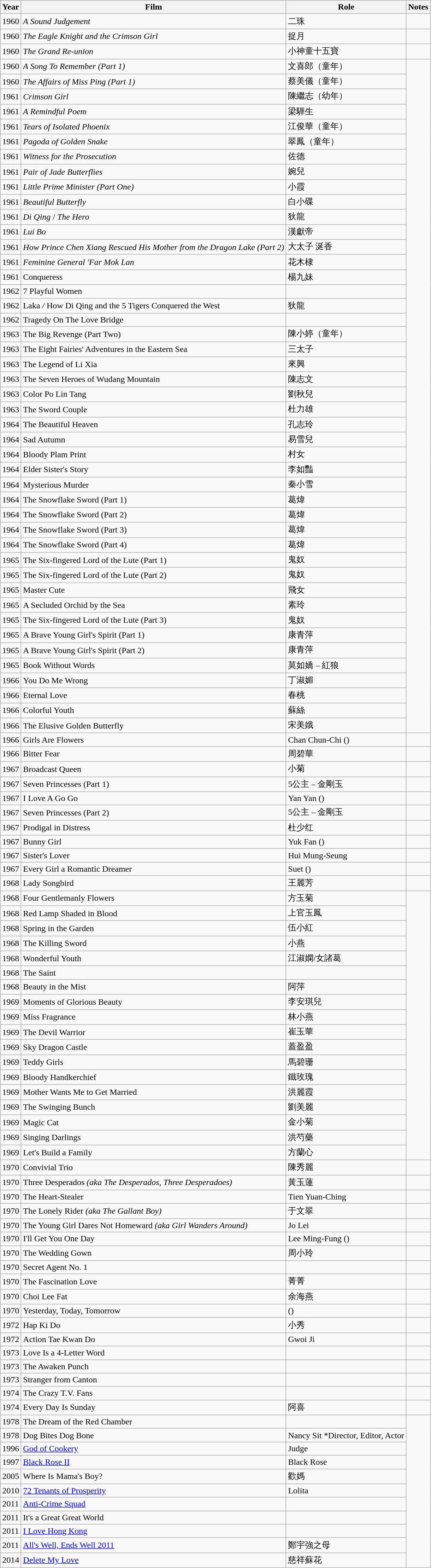<table class="wikitable">
<tr>
<th>Year</th>
<th>Film</th>
<th>Role</th>
<th>Notes</th>
</tr>
<tr>
<td>1960</td>
<td><em>A Sound Judgement</em></td>
<td>二珠</td>
<td></td>
</tr>
<tr>
<td>1960</td>
<td><em>The Eagle Knight and the Crimson Girl</em></td>
<td>捉月</td>
<td></td>
</tr>
<tr>
<td>1960</td>
<td><em>The Grand Re-union</em></td>
<td>小神童十五寶</td>
<td></td>
</tr>
<tr>
<td>1960</td>
<td><em>A Song To Remember (Part 1)</em></td>
<td>文喜郎（童年）</td>
</tr>
<tr>
<td>1960</td>
<td><em>The Affairs of Miss Ping (Part 1)</em></td>
<td>蔡美儀（童年）</td>
</tr>
<tr>
<td>1961</td>
<td><em>Crimson Girl</em></td>
<td>陳繼志（幼年）</td>
</tr>
<tr>
<td>1961</td>
<td><em>A Remindful Poem</em></td>
<td>梁驊生</td>
</tr>
<tr>
<td>1961</td>
<td><em>Tears of Isolated Phoenix</em></td>
<td>江俊華（童年）</td>
</tr>
<tr>
<td>1961</td>
<td><em>Pagoda of Golden Snake</em></td>
<td>翠鳳（童年）</td>
</tr>
<tr>
<td>1961</td>
<td><em>Witness for the Prosecution</em></td>
<td>佐德</td>
</tr>
<tr>
<td>1961</td>
<td><em>Pair of Jade Butterflies</em></td>
<td>婉兒</td>
</tr>
<tr>
<td>1961</td>
<td><em>Little Prime Minister (Part One)</em></td>
<td>小霞</td>
</tr>
<tr>
<td>1961</td>
<td><em>Beautiful Butterfly</em></td>
<td>白小碟</td>
</tr>
<tr>
<td>1961</td>
<td><em>Di Qing</em> / <em>The Hero</em></td>
<td>狄龍</td>
</tr>
<tr>
<td>1961</td>
<td><em>Lui Bo</em></td>
<td>漢獻帝</td>
</tr>
<tr>
<td>1961</td>
<td><em>How Prince Chen Xiang Rescued His Mother from the Dragon Lake (Part 2)</em></td>
<td>大太子 涎香</td>
</tr>
<tr>
<td>1961</td>
<td><em>Feminine General 'Far Mok Lan<strong></td>
<td>花木棣</td>
</tr>
<tr>
<td>1961</td>
<td></em>Conqueress<em></td>
<td>楊九妹</td>
</tr>
<tr>
<td>1962</td>
<td></em>7 Playful Women <em></td>
<td></td>
</tr>
<tr>
<td>1962</td>
<td></em>Laka<em> / </em>How Di Qing and the 5 Tigers Conquered the West<em></td>
<td>狄龍</td>
</tr>
<tr>
<td>1962</td>
<td></em>Tragedy On The Love Bridge<em></td>
<td></td>
</tr>
<tr>
<td>1963</td>
<td></em>The Big Revenge (Part Two)<em></td>
<td>陳小婷（童年）</td>
</tr>
<tr>
<td>1963</td>
<td></em>The Eight Fairies' Adventures in the Eastern Sea<em></td>
<td>三太子</td>
</tr>
<tr>
<td>1963</td>
<td></em>The Legend of Li Xia<em></td>
<td>來興</td>
</tr>
<tr>
<td>1963</td>
<td></em>The Seven Heroes of Wudang Mountain<em></td>
<td>陳志文</td>
</tr>
<tr>
<td>1963</td>
<td></em>Color Po Lin Tang<em></td>
<td>劉秋兒</td>
</tr>
<tr>
<td>1963</td>
<td></em>The Sword Couple<em></td>
<td>杜力雄</td>
</tr>
<tr>
<td>1964</td>
<td></em>The Beautiful Heaven<em></td>
<td>孔志玲</td>
</tr>
<tr>
<td>1964</td>
<td></em>Sad Autumn<em></td>
<td>易雪兒</td>
</tr>
<tr>
<td>1964</td>
<td></em>Bloody Plam Print<em></td>
<td>村女</td>
</tr>
<tr>
<td>1964</td>
<td></em>Elder Sister's Story<em></td>
<td>李如豔</td>
</tr>
<tr>
<td>1964</td>
<td></em>Mysterious Murder<em></td>
<td>秦小雪</td>
</tr>
<tr>
<td>1964</td>
<td></em>The Snowflake Sword (Part 1)<em></td>
<td>葛煒</td>
</tr>
<tr>
<td>1964</td>
<td></em>The Snowflake Sword (Part 2)<em></td>
<td>葛煒</td>
</tr>
<tr>
<td>1964</td>
<td></em>The Snowflake Sword (Part 3)<em></td>
<td>葛煒</td>
</tr>
<tr>
<td>1964</td>
<td></em>The Snowflake Sword (Part 4)<em></td>
<td>葛煒</td>
</tr>
<tr>
<td>1965</td>
<td></em>The Six-fingered Lord of the Lute (Part 1)<em></td>
<td>鬼奴</td>
</tr>
<tr>
<td>1965</td>
<td></em>The Six-fingered Lord of the Lute (Part 2)<em></td>
<td>鬼奴</td>
</tr>
<tr>
<td>1965</td>
<td></em>Master Cute<em></td>
<td>飛女</td>
</tr>
<tr>
<td>1965</td>
<td></em>A Secluded Orchid by the Sea<em></td>
<td>素玲</td>
</tr>
<tr>
<td>1965</td>
<td></em>The Six-fingered Lord of the Lute (Part 3)<em></td>
<td>鬼奴</td>
</tr>
<tr>
<td>1965</td>
<td></em>A Brave Young Girl's Spirit (Part 1)<em></td>
<td>康青萍</td>
</tr>
<tr>
<td>1965</td>
<td></em>A Brave Young Girl's Spirit (Part 2)<em></td>
<td>康青萍</td>
</tr>
<tr>
<td>1965</td>
<td></em>Book Without Words<em></td>
<td>莫如嬌 – 紅狼</td>
</tr>
<tr>
<td>1966</td>
<td></em>You Do Me Wrong<em></td>
<td>丁淑媚</td>
</tr>
<tr>
<td>1966</td>
<td></em>Eternal Love<em></td>
<td>春桃</td>
</tr>
<tr>
<td>1966</td>
<td></em>Colorful Youth<em></td>
<td>蘇絲</td>
</tr>
<tr>
<td>1966</td>
<td></em>The Elusive Golden Butterfly<em></td>
<td>宋美娥</td>
</tr>
<tr>
<td>1966</td>
<td></em>Girls Are Flowers<em></td>
<td>Chan Chun-Chi ()</td>
<td></td>
</tr>
<tr>
<td>1966</td>
<td></em>Bitter Fear<em></td>
<td>周碧華</td>
</tr>
<tr>
<td>1967</td>
<td></em>Broadcast Queen<em></td>
<td>小菊</td>
<td></td>
</tr>
<tr>
<td>1967</td>
<td></em>Seven Princesses (Part 1)<em></td>
<td>5公主 – 金剛玉</td>
</tr>
<tr>
<td>1967</td>
<td></em>I Love A Go Go<em></td>
<td>Yan Yan ()</td>
<td></td>
</tr>
<tr>
<td>1967</td>
<td></em>Seven Princesses (Part 2)<em></td>
<td>5公主 – 金剛玉</td>
<td></td>
</tr>
<tr>
<td>1967</td>
<td></em>Prodigal in Distress<em></td>
<td>杜少红</td>
<td></td>
</tr>
<tr>
<td>1967</td>
<td></em>Bunny Girl<em></td>
<td>Yuk Fan ()</td>
<td></td>
</tr>
<tr>
<td>1967</td>
<td></em>Sister's Lover<em></td>
<td>Hui Mung-Seung </td>
<td></td>
</tr>
<tr>
<td>1967</td>
<td></em>Every Girl a Romantic Dreamer<em></td>
<td>Suet ()</td>
<td></td>
</tr>
<tr>
<td>1968</td>
<td></em>Lady Songbird<em></td>
<td>王麗芳</td>
<td></td>
</tr>
<tr>
<td>1968</td>
<td></em>Four Gentlemanly Flowers<em></td>
<td>方玉菊</td>
</tr>
<tr>
<td>1968</td>
<td></em>Red Lamp Shaded in Blood<em></td>
<td>上官玉鳳</td>
</tr>
<tr>
<td>1968</td>
<td></em>Spring in the Garden<em></td>
<td>伍小紅</td>
</tr>
<tr>
<td>1968</td>
<td></em>The Killing Sword<em></td>
<td>小燕</td>
</tr>
<tr>
<td>1968</td>
<td></em>Wonderful Youth<em></td>
<td>江淑嫻/女諸葛</td>
</tr>
<tr>
<td>1968</td>
<td></em>The Saint<em></td>
<td></td>
</tr>
<tr>
<td>1968</td>
<td></em>Beauty in the Mist<em></td>
<td>阿萍</td>
</tr>
<tr>
<td>1969</td>
<td></em>Moments of Glorious Beauty<em></td>
<td>李安琪兒</td>
</tr>
<tr>
<td>1969</td>
<td></em>Miss Fragrance<em></td>
<td>林小燕</td>
</tr>
<tr>
<td>1969</td>
<td></em>The Devil Warrior<em></td>
<td>崔玉華</td>
</tr>
<tr>
<td>1969</td>
<td></em>Sky Dragon Castle<em></td>
<td>蓋盈盈</td>
</tr>
<tr>
<td>1969</td>
<td></em>Teddy Girls<em></td>
<td>馬碧珊</td>
</tr>
<tr>
<td>1969</td>
<td></em>Bloody Handkerchief<em></td>
<td>鐵玫瑰</td>
</tr>
<tr>
<td>1969</td>
<td></em>Mother Wants Me to Get Married<em></td>
<td>洪麗霞</td>
</tr>
<tr>
<td>1969</td>
<td></em>The Swinging Bunch<em></td>
<td>劉美麗</td>
</tr>
<tr>
<td>1969</td>
<td></em>Magic Cat<em></td>
<td>金小菊</td>
</tr>
<tr>
<td>1969</td>
<td></em>Singing Darlings<em></td>
<td>洪芍藥</td>
</tr>
<tr>
<td>1969</td>
<td></em>Let's Build a Family<em></td>
<td>方蘭心</td>
</tr>
<tr>
<td>1970</td>
<td></em>Convivial Trio<em></td>
<td>陳秀麗</td>
<td></td>
</tr>
<tr>
<td>1970</td>
<td></em>Three Desperados<em> (aka The Desperados, Three Desperadoes)</td>
<td>黃玉蓮</td>
<td></td>
</tr>
<tr>
<td>1970</td>
<td></em>The Heart-Stealer<em></td>
<td>Tien Yuan-Ching</td>
<td></td>
</tr>
<tr>
<td>1970</td>
<td></em>The Lonely Rider<em> (aka The Gallant Boy)</td>
<td>于文翠</td>
<td></td>
</tr>
<tr>
<td>1970</td>
<td></em>The Young Girl Dares Not Homeward<em> (aka Girl Wanders Around)</td>
<td>Jo Lei</td>
<td></td>
</tr>
<tr>
<td>1970</td>
<td></em>I'll Get You One Day<em></td>
<td>Lee Ming-Fung ()</td>
<td></td>
</tr>
<tr>
<td>1970</td>
<td></em>The Wedding Gown<em></td>
<td>周小玲</td>
<td></td>
</tr>
<tr>
<td>1970</td>
<td></em>Secret Agent No. 1<em></td>
<td></td>
<td></td>
</tr>
<tr>
<td>1970</td>
<td></em>The Fascination Love<em></td>
<td>菁菁</td>
<td></td>
</tr>
<tr>
<td>1970</td>
<td></em>Choi Lee Fat<em></td>
<td>余海燕</td>
<td></td>
</tr>
<tr>
<td>1970</td>
<td></em>Yesterday, Today, Tomorrow<em></td>
<td>()</td>
<td></td>
</tr>
<tr>
<td>1972</td>
<td></em>Hap Ki Do<em></td>
<td>小秀</td>
<td></td>
</tr>
<tr>
<td>1972</td>
<td></em>Action Tae Kwan Do<em></td>
<td>Gwoi Ji</td>
<td></td>
</tr>
<tr>
<td>1973</td>
<td></em>Love Is a 4-Letter Word<em></td>
<td></td>
<td></td>
</tr>
<tr>
<td>1973</td>
<td></em>The Awaken Punch<em></td>
<td></td>
<td></td>
</tr>
<tr>
<td>1973</td>
<td></em>Stranger from Canton<em></td>
<td></td>
<td></td>
</tr>
<tr>
<td>1974</td>
<td></em>The Crazy T.V. Fans<em></td>
<td></td>
<td></td>
</tr>
<tr>
<td>1974</td>
<td></em>Every Day Is Sunday<em></td>
<td>阿喜</td>
<td></td>
</tr>
<tr>
<td>1978</td>
<td></em>The Dream of the Red Chamber<em></td>
<td></td>
</tr>
<tr>
<td>1978</td>
<td></em>Dog Bites Dog Bone<em></td>
<td>Nancy Sit *Director, Editor, Actor</td>
</tr>
<tr>
<td>1996</td>
<td></em><a href='#'>God of Cookery</a><em></td>
<td>Judge</td>
</tr>
<tr>
<td>1997</td>
<td></em><a href='#'>Black Rose II</a><em></td>
<td>Black Rose</td>
</tr>
<tr>
<td>2005</td>
<td></em>Where Is Mama's Boy?<em></td>
<td>歡媽</td>
</tr>
<tr>
<td>2010</td>
<td></em><a href='#'>72 Tenants of Prosperity</a><em></td>
<td>Lolita</td>
</tr>
<tr>
<td>2011</td>
<td></em><a href='#'>Anti-Crime Squad</a><em></td>
<td></td>
</tr>
<tr>
<td>2011</td>
<td></em>It's a Great Great World<em></td>
<td></td>
</tr>
<tr>
<td>2011</td>
<td></em><a href='#'>I Love Hong Kong</a><em></td>
<td></td>
</tr>
<tr>
<td>2011</td>
<td></em><a href='#'>All's Well, Ends Well 2011</a><em></td>
<td>鄭宇強之母</td>
</tr>
<tr>
<td>2014</td>
<td></em><a href='#'>Delete My Love</a><em></td>
<td>慈祥蘇花</td>
</tr>
</table>
